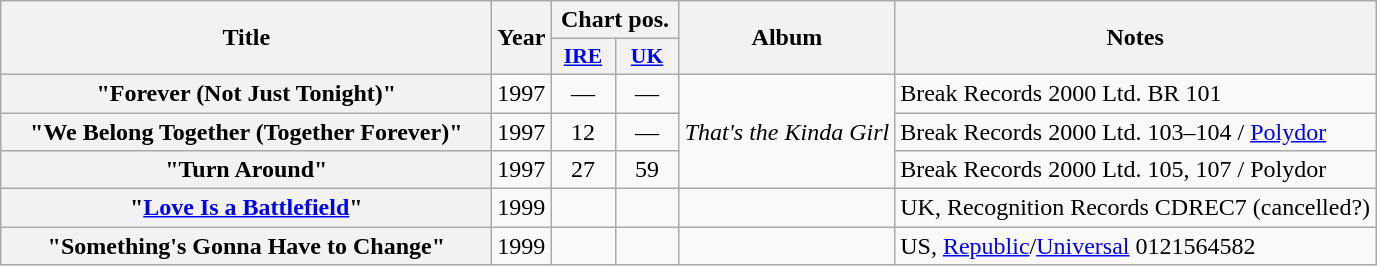<table class="wikitable plainrowheaders" style="text-align:center;">
<tr>
<th scope="col" rowspan="2" style="width:20em;">Title</th>
<th scope="col" rowspan="2" style="width:1em;">Year</th>
<th scope="col" colspan="2">Chart pos.</th>
<th scope="col" rowspan="2">Album</th>
<th scope="col" rowspan="2">Notes</th>
</tr>
<tr>
<th scope="col" style="width:2.5em;font-size:90%;"><a href='#'>IRE</a><br></th>
<th scope="col" style="width:2.5em;font-size:90%;"><a href='#'>UK</a><br></th>
</tr>
<tr>
<th scope="row">"Forever (Not Just Tonight)"</th>
<td>1997</td>
<td>—</td>
<td>—</td>
<td align="left" rowspan="3"><em>That's the Kinda Girl</em></td>
<td align="left">Break Records 2000 Ltd. BR 101</td>
</tr>
<tr>
<th scope="row">"We Belong Together (Together Forever)"</th>
<td>1997</td>
<td>12</td>
<td>—</td>
<td align="left">Break Records 2000 Ltd. 103–104 / <a href='#'>Polydor</a></td>
</tr>
<tr>
<th scope="row">"Turn Around"</th>
<td>1997</td>
<td>27</td>
<td>59</td>
<td align="left">Break Records 2000 Ltd. 105, 107 / Polydor</td>
</tr>
<tr>
<th scope="row">"<a href='#'>Love Is a Battlefield</a>"</th>
<td>1999</td>
<td></td>
<td></td>
<td></td>
<td align="left">UK, Recognition Records CDREC7 (cancelled?)</td>
</tr>
<tr>
<th scope="row">"Something's Gonna Have to Change"</th>
<td>1999</td>
<td></td>
<td></td>
<td></td>
<td align="left">US, <a href='#'>Republic</a>/<a href='#'>Universal</a> 0121564582</td>
</tr>
</table>
